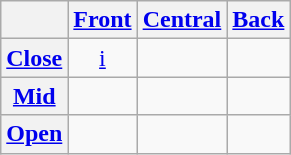<table class="wikitable" style="text-align: center;">
<tr>
<th></th>
<th><a href='#'>Front</a></th>
<th><a href='#'>Central</a></th>
<th><a href='#'>Back</a></th>
</tr>
<tr>
<th><a href='#'>Close</a></th>
<td><a href='#'>i</a></td>
<td></td>
<td></td>
</tr>
<tr>
<th><a href='#'>Mid</a></th>
<td></td>
<td></td>
<td></td>
</tr>
<tr>
<th><a href='#'>Open</a></th>
<td></td>
<td></td>
<td></td>
</tr>
</table>
